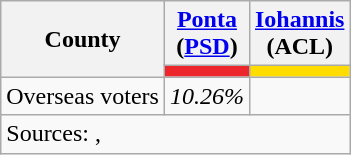<table class="wikitable sortable" style=text-align:right>
<tr>
<th rowspan="2">County</th>
<th><a href='#'>Ponta</a><br>(<a href='#'>PSD</a>)</th>
<th><a href='#'>Iohannis</a><br>(ACL)</th>
</tr>
<tr>
<th style="background-color: #ED262B"></th>
<th style="background-color: #FFDD00"></th>
</tr>
<tr>
<td align=left>Overseas voters</td>
<td><em>10.26%</em></td>
<td></td>
</tr>
<tr class=sortbottom>
<td align=left colspan=3>Sources: , </td>
</tr>
</table>
